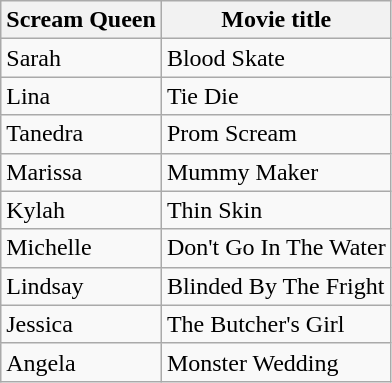<table class="wikitable">
<tr>
<th>Scream Queen</th>
<th>Movie title</th>
</tr>
<tr>
<td>Sarah</td>
<td>Blood Skate</td>
</tr>
<tr>
<td>Lina</td>
<td>Tie Die</td>
</tr>
<tr>
<td>Tanedra</td>
<td>Prom Scream</td>
</tr>
<tr>
<td>Marissa</td>
<td>Mummy Maker</td>
</tr>
<tr>
<td>Kylah</td>
<td>Thin Skin</td>
</tr>
<tr>
<td>Michelle</td>
<td>Don't Go In The Water</td>
</tr>
<tr>
<td>Lindsay</td>
<td>Blinded By The Fright</td>
</tr>
<tr>
<td>Jessica</td>
<td>The Butcher's Girl</td>
</tr>
<tr>
<td>Angela</td>
<td>Monster Wedding</td>
</tr>
</table>
